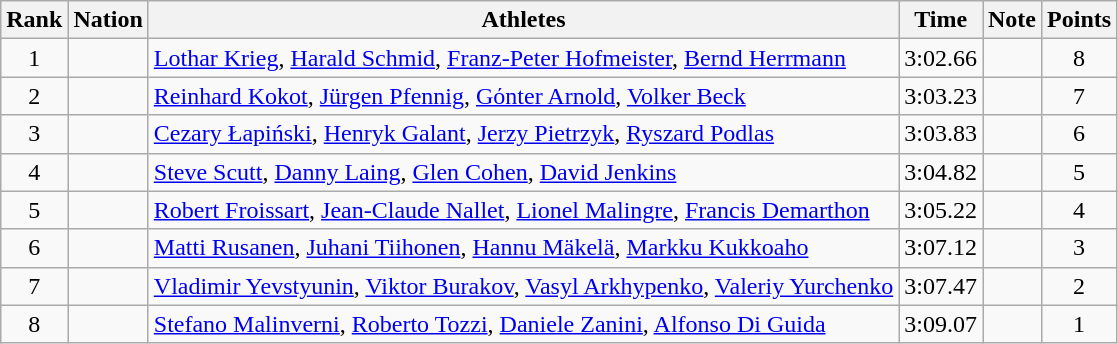<table class="wikitable sortable" style="text-align:center">
<tr>
<th>Rank</th>
<th>Nation</th>
<th>Athletes</th>
<th>Time</th>
<th>Note</th>
<th>Points</th>
</tr>
<tr>
<td>1</td>
<td align=left></td>
<td align=left><a href='#'>Lothar Krieg</a>, <a href='#'>Harald Schmid</a>, <a href='#'>Franz-Peter Hofmeister</a>, <a href='#'>Bernd Herrmann</a></td>
<td>3:02.66</td>
<td></td>
<td>8</td>
</tr>
<tr>
<td>2</td>
<td align=left></td>
<td align=left><a href='#'>Reinhard Kokot</a>, <a href='#'>Jürgen Pfennig</a>, <a href='#'>Gόnter Arnold</a>, <a href='#'>Volker Beck</a></td>
<td>3:03.23</td>
<td></td>
<td>7</td>
</tr>
<tr>
<td>3</td>
<td align=left></td>
<td align=left><a href='#'>Cezary Łapiński</a>, <a href='#'>Henryk Galant</a>, <a href='#'>Jerzy Pietrzyk</a>, <a href='#'>Ryszard Podlas</a></td>
<td>3:03.83</td>
<td></td>
<td>6</td>
</tr>
<tr>
<td>4</td>
<td align=left></td>
<td align=left><a href='#'>Steve Scutt</a>, <a href='#'>Danny Laing</a>, <a href='#'>Glen Cohen</a>, <a href='#'>David Jenkins</a></td>
<td>3:04.82</td>
<td></td>
<td>5</td>
</tr>
<tr>
<td>5</td>
<td align=left></td>
<td align=left><a href='#'>Robert Froissart</a>, <a href='#'>Jean-Claude Nallet</a>, <a href='#'>Lionel Malingre</a>, <a href='#'>Francis Demarthon</a></td>
<td>3:05.22</td>
<td></td>
<td>4</td>
</tr>
<tr>
<td>6</td>
<td align=left></td>
<td align=left><a href='#'>Matti Rusanen</a>, <a href='#'>Juhani Tiihonen</a>, <a href='#'>Hannu Mäkelä</a>, <a href='#'>Markku Kukkoaho</a></td>
<td>3:07.12</td>
<td></td>
<td>3</td>
</tr>
<tr>
<td>7</td>
<td align=left></td>
<td align=left><a href='#'>Vladimir Yevstyunin</a>, <a href='#'>Viktor Burakov</a>, <a href='#'>Vasyl Arkhypenko</a>, <a href='#'>Valeriy Yurchenko</a></td>
<td>3:07.47</td>
<td></td>
<td>2</td>
</tr>
<tr>
<td>8</td>
<td align=left></td>
<td align=left><a href='#'>Stefano Malinverni</a>, <a href='#'>Roberto Tozzi</a>, <a href='#'>Daniele Zanini</a>, <a href='#'>Alfonso Di Guida</a></td>
<td>3:09.07</td>
<td></td>
<td>1</td>
</tr>
</table>
